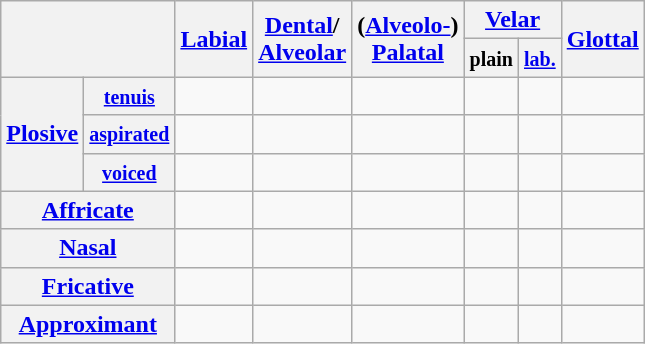<table class="wikitable" style=text-align:center>
<tr>
<th colspan="2" rowspan="2"></th>
<th rowspan="2"><a href='#'>Labial</a></th>
<th rowspan="2"><a href='#'>Dental</a>/ <br> <a href='#'>Alveolar</a></th>
<th rowspan="2">(<a href='#'>Alveolo-</a>) <br> <a href='#'>Palatal</a></th>
<th colspan="2"><a href='#'>Velar</a></th>
<th rowspan="2"><a href='#'>Glottal</a></th>
</tr>
<tr>
<th><small>plain</small></th>
<th><a href='#'><small>lab.</small></a></th>
</tr>
<tr>
<th rowspan="3"><a href='#'>Plosive</a></th>
<th><small><a href='#'>tenuis</a></small></th>
<td></td>
<td></td>
<td></td>
<td></td>
<td></td>
<td></td>
</tr>
<tr>
<th><small><a href='#'>aspirated</a></small></th>
<td></td>
<td></td>
<td></td>
<td></td>
<td></td>
<td></td>
</tr>
<tr>
<th><small><a href='#'>voiced</a></small></th>
<td></td>
<td></td>
<td></td>
<td></td>
<td></td>
<td></td>
</tr>
<tr>
<th colspan="2"><a href='#'>Affricate</a></th>
<td></td>
<td></td>
<td></td>
<td></td>
<td></td>
<td></td>
</tr>
<tr>
<th colspan="2"><a href='#'>Nasal</a></th>
<td></td>
<td></td>
<td></td>
<td></td>
<td></td>
<td></td>
</tr>
<tr>
<th colspan="2"><a href='#'>Fricative</a></th>
<td></td>
<td></td>
<td></td>
<td></td>
<td></td>
<td></td>
</tr>
<tr>
<th colspan="2"><a href='#'>Approximant</a></th>
<td></td>
<td></td>
<td></td>
<td></td>
<td></td>
<td></td>
</tr>
</table>
